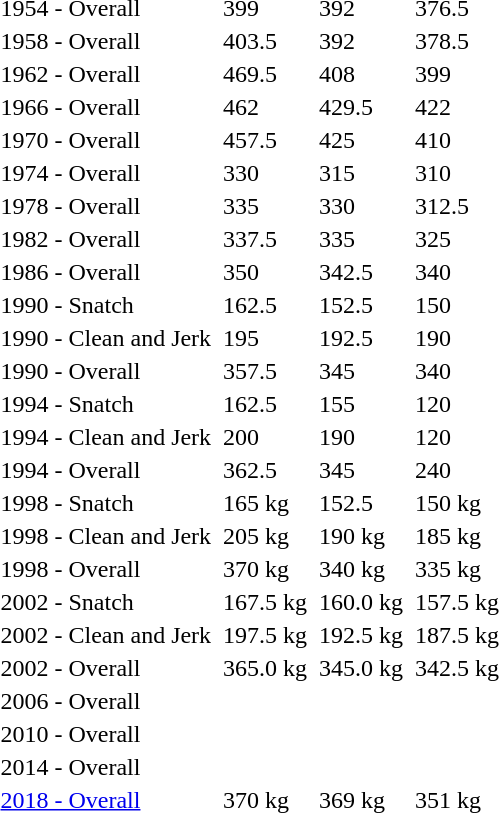<table>
<tr>
<td>1954 - Overall</td>
<td></td>
<td>399</td>
<td></td>
<td>392</td>
<td></td>
<td>376.5</td>
</tr>
<tr>
<td>1958 - Overall</td>
<td></td>
<td>403.5</td>
<td></td>
<td>392</td>
<td></td>
<td>378.5</td>
</tr>
<tr>
<td>1962 - Overall</td>
<td></td>
<td>469.5</td>
<td></td>
<td>408</td>
<td></td>
<td>399</td>
</tr>
<tr>
<td>1966 - Overall</td>
<td></td>
<td>462</td>
<td></td>
<td>429.5</td>
<td></td>
<td>422</td>
</tr>
<tr>
<td>1970 - Overall</td>
<td></td>
<td>457.5</td>
<td></td>
<td>425</td>
<td></td>
<td>410</td>
</tr>
<tr>
<td>1974 - Overall</td>
<td></td>
<td>330</td>
<td></td>
<td>315</td>
<td></td>
<td>310</td>
</tr>
<tr>
<td>1978 - Overall</td>
<td></td>
<td>335</td>
<td></td>
<td>330</td>
<td></td>
<td>312.5</td>
</tr>
<tr>
<td>1982 - Overall</td>
<td></td>
<td>337.5</td>
<td></td>
<td>335</td>
<td></td>
<td>325</td>
</tr>
<tr>
<td>1986 - Overall</td>
<td></td>
<td>350</td>
<td></td>
<td>342.5</td>
<td></td>
<td>340</td>
</tr>
<tr>
<td>1990 - Snatch</td>
<td></td>
<td>162.5</td>
<td></td>
<td>152.5</td>
<td></td>
<td>150</td>
</tr>
<tr>
<td>1990 - Clean and Jerk</td>
<td></td>
<td>195</td>
<td></td>
<td>192.5</td>
<td></td>
<td>190</td>
</tr>
<tr>
<td>1990 - Overall</td>
<td></td>
<td>357.5</td>
<td></td>
<td>345</td>
<td></td>
<td>340</td>
</tr>
<tr>
<td>1994 - Snatch</td>
<td></td>
<td>162.5</td>
<td></td>
<td>155</td>
<td></td>
<td>120</td>
</tr>
<tr>
<td>1994 - Clean and Jerk</td>
<td></td>
<td>200</td>
<td></td>
<td>190</td>
<td></td>
<td>120</td>
</tr>
<tr>
<td>1994 - Overall</td>
<td></td>
<td>362.5</td>
<td></td>
<td>345</td>
<td></td>
<td>240</td>
</tr>
<tr>
<td>1998 - Snatch</td>
<td></td>
<td>165 kg</td>
<td></td>
<td>152.5</td>
<td></td>
<td>150 kg</td>
</tr>
<tr>
<td>1998 - Clean and Jerk</td>
<td></td>
<td>205 kg</td>
<td></td>
<td>190 kg</td>
<td></td>
<td>185 kg</td>
</tr>
<tr>
<td>1998 - Overall</td>
<td></td>
<td>370 kg</td>
<td></td>
<td>340 kg</td>
<td></td>
<td>335 kg</td>
</tr>
<tr>
<td>2002 - Snatch</td>
<td></td>
<td>167.5 kg</td>
<td></td>
<td>160.0 kg</td>
<td></td>
<td>157.5 kg</td>
</tr>
<tr>
<td>2002 - Clean and Jerk</td>
<td></td>
<td>197.5 kg</td>
<td></td>
<td>192.5 kg</td>
<td></td>
<td>187.5 kg</td>
</tr>
<tr>
<td>2002 - Overall</td>
<td></td>
<td>365.0 kg</td>
<td></td>
<td>345.0 kg</td>
<td></td>
<td>342.5 kg</td>
</tr>
<tr>
<td>2006 - Overall</td>
<td></td>
<td></td>
<td></td>
<td></td>
<td></td>
<td></td>
</tr>
<tr>
<td>2010 - Overall</td>
<td></td>
<td></td>
<td></td>
<td></td>
<td></td>
<td></td>
</tr>
<tr>
<td>2014 - Overall</td>
<td></td>
<td></td>
<td></td>
<td></td>
<td></td>
<td></td>
</tr>
<tr>
<td><a href='#'>2018 - Overall</a></td>
<td></td>
<td>370 kg</td>
<td></td>
<td>369 kg</td>
<td></td>
<td>351 kg</td>
</tr>
</table>
